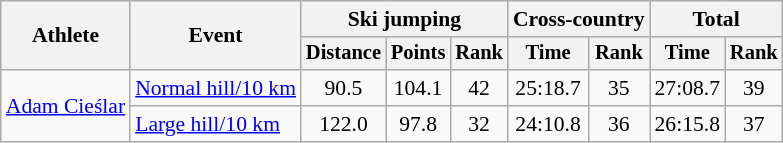<table class="wikitable" style="font-size:90%">
<tr>
<th rowspan="2">Athlete</th>
<th rowspan="2">Event</th>
<th colspan="3">Ski jumping</th>
<th colspan="2">Cross-country</th>
<th colspan="2">Total</th>
</tr>
<tr style="font-size:95%">
<th>Distance</th>
<th>Points</th>
<th>Rank</th>
<th>Time</th>
<th>Rank</th>
<th>Time</th>
<th>Rank</th>
</tr>
<tr align=center>
<td align=left rowspan=2><a href='#'>Adam Cieślar</a></td>
<td align=left><a href='#'>Normal hill/10 km</a></td>
<td>90.5</td>
<td>104.1</td>
<td>42</td>
<td>25:18.7</td>
<td>35</td>
<td>27:08.7</td>
<td>39</td>
</tr>
<tr align=center>
<td align=left><a href='#'>Large hill/10 km</a></td>
<td>122.0</td>
<td>97.8</td>
<td>32</td>
<td>24:10.8</td>
<td>36</td>
<td>26:15.8</td>
<td>37</td>
</tr>
</table>
